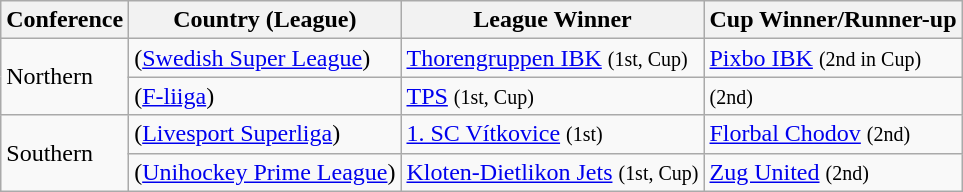<table class="wikitable">
<tr>
<th>Conference</th>
<th>Country (League)</th>
<th>League Winner</th>
<th>Cup Winner/Runner-up</th>
</tr>
<tr>
<td rowspan=2>Northern</td>
<td> (<a href='#'>Swedish Super League</a>)</td>
<td><a href='#'>Thorengruppen IBK</a> <small>(1st, Cup)</small></td>
<td><a href='#'>Pixbo IBK</a> <small>(2nd in Cup)</small></td>
</tr>
<tr>
<td> (<a href='#'>F-liiga</a>)</td>
<td><a href='#'>TPS</a> <small>(1st, Cup)</small></td>
<td> <small>(2nd)</small></td>
</tr>
<tr>
<td rowspan=2>Southern</td>
<td> (<a href='#'>Livesport Superliga</a>)</td>
<td><a href='#'>1. SC Vítkovice</a> <small>(1st)</small></td>
<td><a href='#'>Florbal Chodov</a> <small>(2nd)</small></td>
</tr>
<tr>
<td> (<a href='#'>Unihockey Prime League</a>)</td>
<td><a href='#'>Kloten-Dietlikon Jets</a> <small>(1st, Cup)</small></td>
<td><a href='#'>Zug United</a> <small>(2nd)</small></td>
</tr>
</table>
